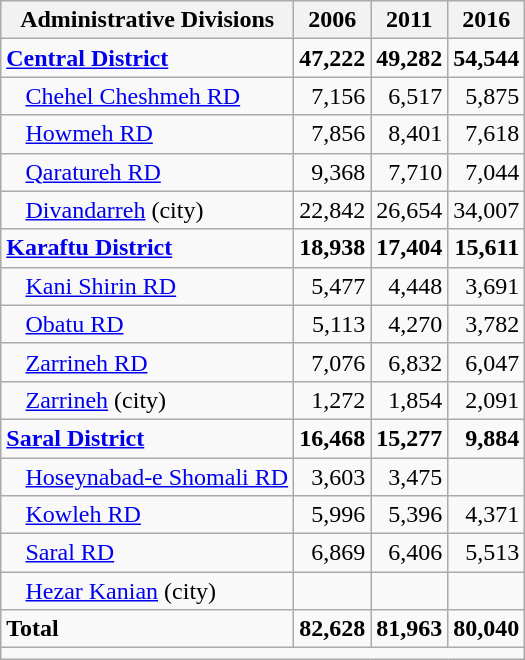<table class="wikitable">
<tr>
<th>Administrative Divisions</th>
<th>2006</th>
<th>2011</th>
<th>2016</th>
</tr>
<tr>
<td><strong><a href='#'>Central District</a></strong></td>
<td style="text-align: right;"><strong>47,222</strong></td>
<td style="text-align: right;"><strong>49,282</strong></td>
<td style="text-align: right;"><strong>54,544</strong></td>
</tr>
<tr>
<td style="padding-left: 1em;"><a href='#'>Chehel Cheshmeh RD</a></td>
<td style="text-align: right;">7,156</td>
<td style="text-align: right;">6,517</td>
<td style="text-align: right;">5,875</td>
</tr>
<tr>
<td style="padding-left: 1em;"><a href='#'>Howmeh RD</a></td>
<td style="text-align: right;">7,856</td>
<td style="text-align: right;">8,401</td>
<td style="text-align: right;">7,618</td>
</tr>
<tr>
<td style="padding-left: 1em;"><a href='#'>Qaratureh RD</a></td>
<td style="text-align: right;">9,368</td>
<td style="text-align: right;">7,710</td>
<td style="text-align: right;">7,044</td>
</tr>
<tr>
<td style="padding-left: 1em;"><a href='#'>Divandarreh</a> (city)</td>
<td style="text-align: right;">22,842</td>
<td style="text-align: right;">26,654</td>
<td style="text-align: right;">34,007</td>
</tr>
<tr>
<td><strong><a href='#'>Karaftu District</a></strong></td>
<td style="text-align: right;"><strong>18,938</strong></td>
<td style="text-align: right;"><strong>17,404</strong></td>
<td style="text-align: right;"><strong>15,611</strong></td>
</tr>
<tr>
<td style="padding-left: 1em;"><a href='#'>Kani Shirin RD</a></td>
<td style="text-align: right;">5,477</td>
<td style="text-align: right;">4,448</td>
<td style="text-align: right;">3,691</td>
</tr>
<tr>
<td style="padding-left: 1em;"><a href='#'>Obatu RD</a></td>
<td style="text-align: right;">5,113</td>
<td style="text-align: right;">4,270</td>
<td style="text-align: right;">3,782</td>
</tr>
<tr>
<td style="padding-left: 1em;"><a href='#'>Zarrineh RD</a></td>
<td style="text-align: right;">7,076</td>
<td style="text-align: right;">6,832</td>
<td style="text-align: right;">6,047</td>
</tr>
<tr>
<td style="padding-left: 1em;"><a href='#'>Zarrineh</a> (city)</td>
<td style="text-align: right;">1,272</td>
<td style="text-align: right;">1,854</td>
<td style="text-align: right;">2,091</td>
</tr>
<tr>
<td><strong><a href='#'>Saral District</a></strong></td>
<td style="text-align: right;"><strong>16,468</strong></td>
<td style="text-align: right;"><strong>15,277</strong></td>
<td style="text-align: right;"><strong>9,884</strong></td>
</tr>
<tr>
<td style="padding-left: 1em;"><a href='#'>Hoseynabad-e Shomali RD</a></td>
<td style="text-align: right;">3,603</td>
<td style="text-align: right;">3,475</td>
<td style="text-align: right;"></td>
</tr>
<tr>
<td style="padding-left: 1em;"><a href='#'>Kowleh RD</a></td>
<td style="text-align: right;">5,996</td>
<td style="text-align: right;">5,396</td>
<td style="text-align: right;">4,371</td>
</tr>
<tr>
<td style="padding-left: 1em;"><a href='#'>Saral RD</a></td>
<td style="text-align: right;">6,869</td>
<td style="text-align: right;">6,406</td>
<td style="text-align: right;">5,513</td>
</tr>
<tr>
<td style="padding-left: 1em;"><a href='#'>Hezar Kanian</a> (city)</td>
<td style="text-align: right;"></td>
<td style="text-align: right;"></td>
<td style="text-align: right;"></td>
</tr>
<tr>
<td><strong>Total</strong></td>
<td style="text-align: right;"><strong>82,628</strong></td>
<td style="text-align: right;"><strong>81,963</strong></td>
<td style="text-align: right;"><strong>80,040</strong></td>
</tr>
<tr>
<td colspan=4></td>
</tr>
</table>
